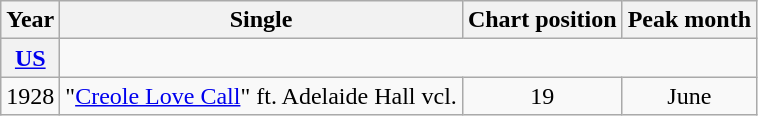<table class="wikitable" style="text-align: center">
<tr>
<th rowspan="1">Year</th>
<th rowspan="1">Single</th>
<th colspan="1">Chart position</th>
<th colspan="1">Peak month</th>
</tr>
<tr>
<th><a href='#'>US</a></th>
</tr>
<tr>
<td rowspan=1>1928</td>
<td style="text-align:left">"<a href='#'>Creole Love Call</a>" ft. Adelaide Hall vcl.</td>
<td style="text-align:center;">19</td>
<td style="text-align:center;">June</td>
</tr>
</table>
